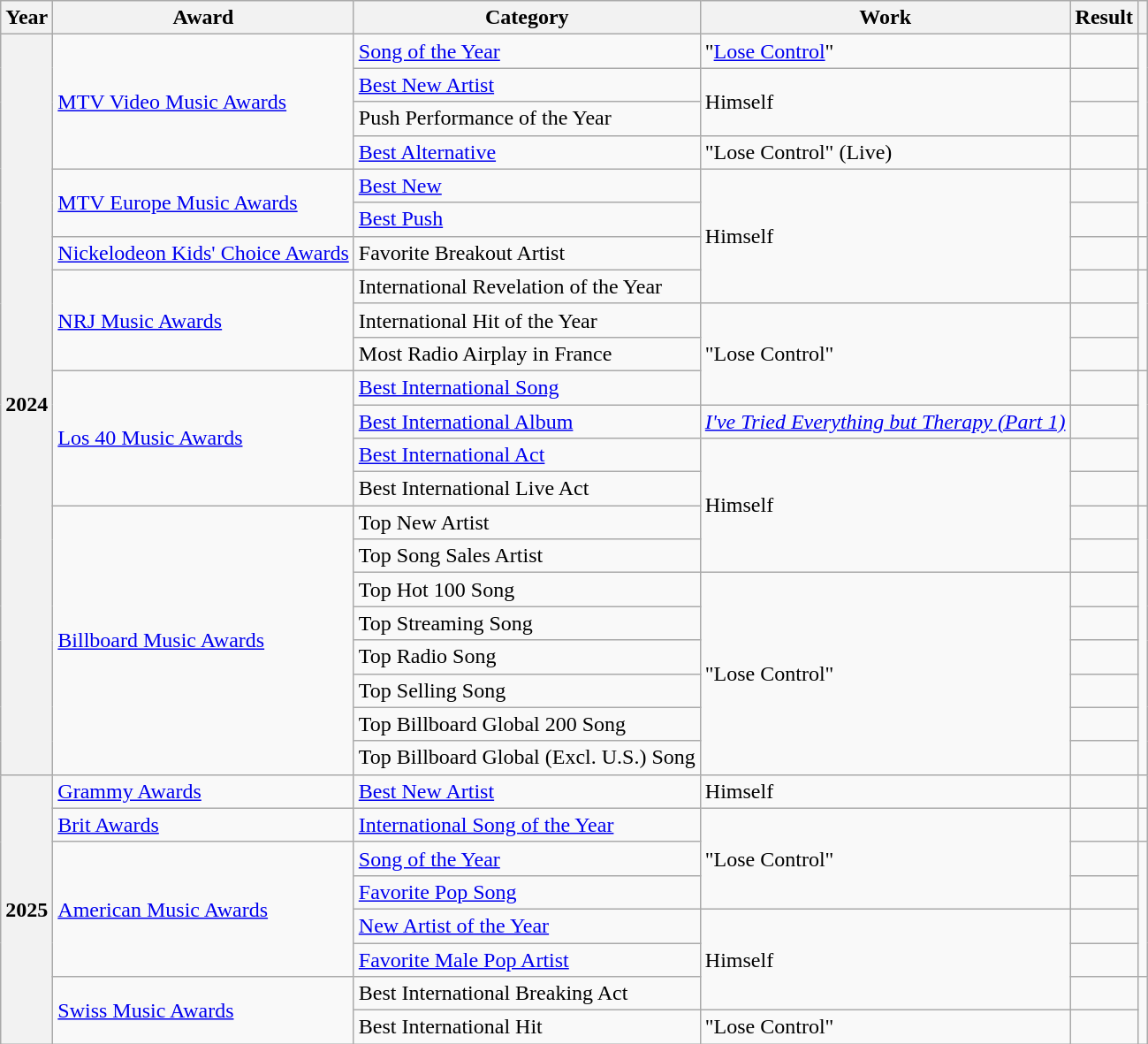<table class="wikitable">
<tr>
<th>Year</th>
<th>Award</th>
<th>Category</th>
<th>Work</th>
<th>Result</th>
<th></th>
</tr>
<tr>
<th rowspan="22">2024</th>
<td rowspan="4"><a href='#'>MTV Video Music Awards</a></td>
<td><a href='#'>Song of the Year</a></td>
<td>"<a href='#'>Lose Control</a>"</td>
<td></td>
<td rowspan="4"></td>
</tr>
<tr>
<td><a href='#'>Best New Artist</a></td>
<td rowspan="2">Himself</td>
<td></td>
</tr>
<tr>
<td>Push Performance of the Year</td>
<td></td>
</tr>
<tr>
<td><a href='#'>Best Alternative</a></td>
<td>"Lose Control" (Live)</td>
<td></td>
</tr>
<tr>
<td rowspan="2"><a href='#'>MTV Europe Music Awards</a></td>
<td><a href='#'>Best New</a></td>
<td rowspan="4">Himself</td>
<td></td>
<td rowspan="2"></td>
</tr>
<tr>
<td><a href='#'>Best Push</a></td>
<td></td>
</tr>
<tr>
<td><a href='#'>Nickelodeon Kids' Choice Awards</a></td>
<td>Favorite Breakout Artist</td>
<td></td>
<td></td>
</tr>
<tr>
<td rowspan="3"><a href='#'>NRJ Music Awards</a></td>
<td>International Revelation of the Year</td>
<td></td>
<td rowspan="3"></td>
</tr>
<tr>
<td>International Hit of the Year</td>
<td rowspan="3">"Lose Control"</td>
<td></td>
</tr>
<tr>
<td>Most Radio Airplay in France</td>
<td></td>
</tr>
<tr>
<td rowspan="4"><a href='#'>Los 40 Music Awards</a></td>
<td><a href='#'>Best International Song</a></td>
<td></td>
<td rowspan="4"></td>
</tr>
<tr>
<td><a href='#'>Best International Album</a></td>
<td><em><a href='#'>I've Tried Everything but Therapy (Part 1)</a></em></td>
<td></td>
</tr>
<tr>
<td><a href='#'>Best International Act</a></td>
<td rowspan="4">Himself</td>
<td></td>
</tr>
<tr>
<td>Best International Live Act</td>
<td></td>
</tr>
<tr>
<td rowspan="8"><a href='#'>Billboard Music Awards</a></td>
<td>Top New Artist</td>
<td></td>
<td rowspan="8"></td>
</tr>
<tr>
<td>Top Song Sales Artist</td>
<td></td>
</tr>
<tr>
<td>Top Hot 100 Song</td>
<td rowspan="6">"Lose Control"</td>
<td></td>
</tr>
<tr>
<td>Top Streaming Song</td>
<td></td>
</tr>
<tr>
<td>Top Radio Song</td>
<td></td>
</tr>
<tr>
<td>Top Selling Song</td>
<td></td>
</tr>
<tr>
<td>Top Billboard Global 200 Song</td>
<td></td>
</tr>
<tr>
<td>Top Billboard Global (Excl. U.S.) Song</td>
<td></td>
</tr>
<tr>
<th rowspan="8">2025</th>
<td><a href='#'>Grammy Awards</a></td>
<td><a href='#'>Best New Artist</a></td>
<td>Himself</td>
<td></td>
<td></td>
</tr>
<tr>
<td><a href='#'>Brit Awards</a></td>
<td><a href='#'>International Song of the Year</a></td>
<td rowspan="3">"Lose Control"</td>
<td></td>
<td></td>
</tr>
<tr>
<td rowspan="4"><a href='#'>American Music Awards</a></td>
<td><a href='#'>Song of the Year</a></td>
<td></td>
<td rowspan="4"></td>
</tr>
<tr>
<td><a href='#'>Favorite Pop Song</a></td>
<td></td>
</tr>
<tr>
<td><a href='#'>New Artist of the Year</a></td>
<td rowspan="3">Himself</td>
<td></td>
</tr>
<tr>
<td><a href='#'>Favorite Male Pop Artist</a></td>
<td></td>
</tr>
<tr>
<td rowspan="2"><a href='#'>Swiss Music Awards</a></td>
<td>Best International Breaking Act</td>
<td></td>
<td rowspan="2"></td>
</tr>
<tr>
<td>Best International Hit</td>
<td>"Lose Control"</td>
<td></td>
</tr>
</table>
